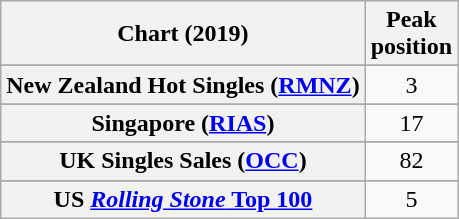<table class="wikitable sortable plainrowheaders" style="text-align:center">
<tr>
<th scope="col">Chart (2019)</th>
<th scope="col">Peak<br>position</th>
</tr>
<tr>
</tr>
<tr>
</tr>
<tr>
<th scope="row">New Zealand Hot Singles (<a href='#'>RMNZ</a>)</th>
<td>3</td>
</tr>
<tr>
</tr>
<tr>
<th scope="row">Singapore (<a href='#'>RIAS</a>)</th>
<td>17</td>
</tr>
<tr>
</tr>
<tr>
</tr>
<tr>
</tr>
<tr>
<th scope="row">UK Singles Sales (<a href='#'>OCC</a>)</th>
<td>82</td>
</tr>
<tr>
</tr>
<tr>
<th scope="row">US <a href='#'><em>Rolling Stone</em> Top 100</a></th>
<td>5</td>
</tr>
</table>
